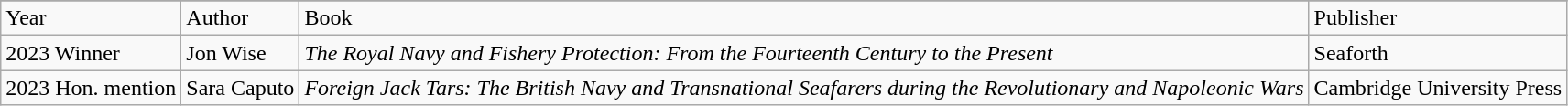<table class="wikitable">
<tr>
</tr>
<tr>
<td>Year</td>
<td>Author</td>
<td>Book</td>
<td>Publisher</td>
</tr>
<tr>
<td>2023 Winner</td>
<td>Jon Wise</td>
<td><em>The Royal Navy and Fishery Protection: From the Fourteenth Century to the Present</em></td>
<td>Seaforth</td>
</tr>
<tr>
<td>2023 Hon. mention</td>
<td>Sara Caputo</td>
<td><em>Foreign Jack Tars: The British Navy and Transnational Seafarers during the Revolutionary and Napoleonic Wars</em></td>
<td>Cambridge University Press</td>
</tr>
</table>
